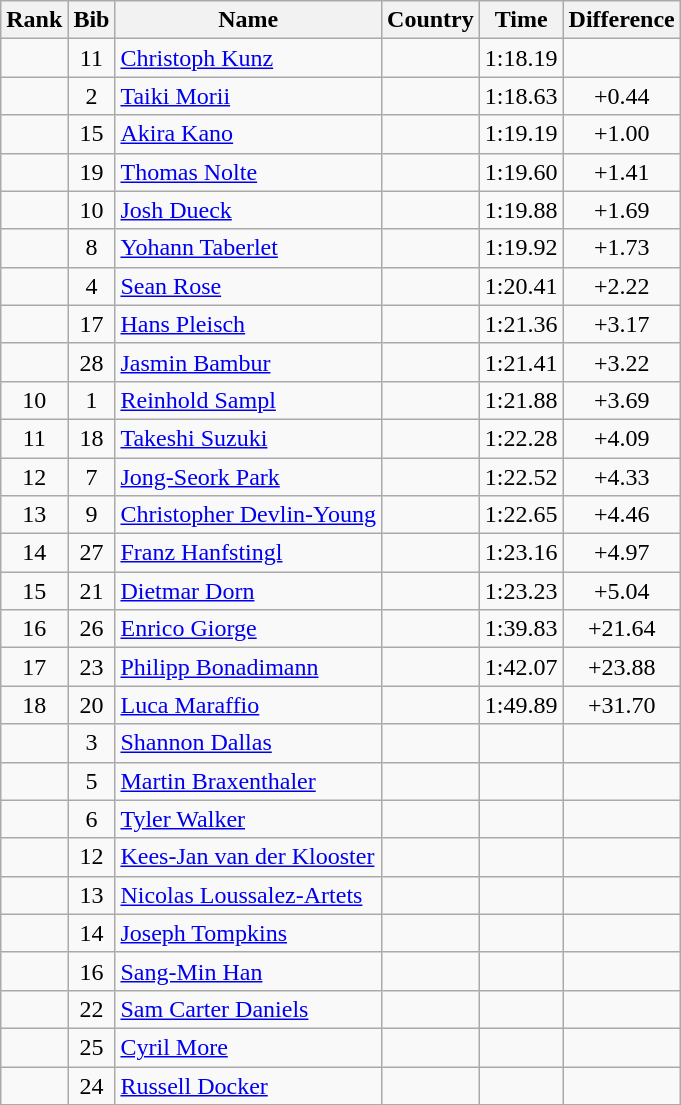<table class="wikitable sortable" style="text-align:center">
<tr>
<th>Rank</th>
<th>Bib</th>
<th>Name</th>
<th>Country</th>
<th>Time</th>
<th>Difference</th>
</tr>
<tr>
<td></td>
<td>11</td>
<td align=left><a href='#'>Christoph Kunz</a></td>
<td align=left></td>
<td>1:18.19</td>
<td></td>
</tr>
<tr>
<td></td>
<td>2</td>
<td align=left><a href='#'>Taiki Morii</a></td>
<td align=left></td>
<td>1:18.63</td>
<td>+0.44</td>
</tr>
<tr>
<td></td>
<td>15</td>
<td align=left><a href='#'>Akira Kano</a></td>
<td align=left></td>
<td>1:19.19</td>
<td>+1.00</td>
</tr>
<tr>
<td></td>
<td>19</td>
<td align=left><a href='#'>Thomas Nolte</a></td>
<td align=left></td>
<td>1:19.60</td>
<td>+1.41</td>
</tr>
<tr>
<td></td>
<td>10</td>
<td align=left><a href='#'>Josh Dueck</a></td>
<td align=left></td>
<td>1:19.88</td>
<td>+1.69</td>
</tr>
<tr>
<td></td>
<td>8</td>
<td align=left><a href='#'>Yohann Taberlet</a></td>
<td align=left></td>
<td>1:19.92</td>
<td>+1.73</td>
</tr>
<tr>
<td></td>
<td>4</td>
<td align=left><a href='#'>Sean Rose</a></td>
<td align=left></td>
<td>1:20.41</td>
<td>+2.22</td>
</tr>
<tr>
<td></td>
<td>17</td>
<td align=left><a href='#'>Hans Pleisch</a></td>
<td align=left></td>
<td>1:21.36</td>
<td>+3.17</td>
</tr>
<tr>
<td></td>
<td>28</td>
<td align=left><a href='#'>Jasmin Bambur</a></td>
<td align=left></td>
<td>1:21.41</td>
<td>+3.22</td>
</tr>
<tr>
<td>10</td>
<td>1</td>
<td align=left><a href='#'>Reinhold Sampl</a></td>
<td align=left></td>
<td>1:21.88</td>
<td>+3.69</td>
</tr>
<tr>
<td>11</td>
<td>18</td>
<td align=left><a href='#'>Takeshi Suzuki</a></td>
<td align=left></td>
<td>1:22.28</td>
<td>+4.09</td>
</tr>
<tr>
<td>12</td>
<td>7</td>
<td align=left><a href='#'>Jong-Seork Park</a></td>
<td align=left></td>
<td>1:22.52</td>
<td>+4.33</td>
</tr>
<tr>
<td>13</td>
<td>9</td>
<td align=left><a href='#'>Christopher Devlin-Young</a></td>
<td align=left></td>
<td>1:22.65</td>
<td>+4.46</td>
</tr>
<tr>
<td>14</td>
<td>27</td>
<td align=left><a href='#'>Franz Hanfstingl</a></td>
<td align=left></td>
<td>1:23.16</td>
<td>+4.97</td>
</tr>
<tr>
<td>15</td>
<td>21</td>
<td align=left><a href='#'>Dietmar Dorn</a></td>
<td align=left></td>
<td>1:23.23</td>
<td>+5.04</td>
</tr>
<tr>
<td>16</td>
<td>26</td>
<td align=left><a href='#'>Enrico Giorge</a></td>
<td align=left></td>
<td>1:39.83</td>
<td>+21.64</td>
</tr>
<tr>
<td>17</td>
<td>23</td>
<td align=left><a href='#'>Philipp Bonadimann</a></td>
<td align=left></td>
<td>1:42.07</td>
<td>+23.88</td>
</tr>
<tr>
<td>18</td>
<td>20</td>
<td align=left><a href='#'>Luca Maraffio</a></td>
<td align=left></td>
<td>1:49.89</td>
<td>+31.70</td>
</tr>
<tr>
<td></td>
<td>3</td>
<td align=left><a href='#'>Shannon Dallas</a></td>
<td align=left></td>
<td></td>
<td></td>
</tr>
<tr>
<td></td>
<td>5</td>
<td align=left><a href='#'>Martin Braxenthaler</a></td>
<td align=left></td>
<td></td>
<td></td>
</tr>
<tr>
<td></td>
<td>6</td>
<td align=left><a href='#'>Tyler Walker</a></td>
<td align=left></td>
<td></td>
<td></td>
</tr>
<tr>
<td></td>
<td>12</td>
<td align=left><a href='#'>Kees-Jan van der Klooster</a></td>
<td align=left></td>
<td></td>
<td></td>
</tr>
<tr>
<td></td>
<td>13</td>
<td align=left><a href='#'>Nicolas Loussalez-Artets</a></td>
<td align=left></td>
<td></td>
<td></td>
</tr>
<tr>
<td></td>
<td>14</td>
<td align=left><a href='#'>Joseph Tompkins</a></td>
<td align=left></td>
<td></td>
<td></td>
</tr>
<tr>
<td></td>
<td>16</td>
<td align=left><a href='#'>Sang-Min Han</a></td>
<td align=left></td>
<td></td>
<td></td>
</tr>
<tr>
<td></td>
<td>22</td>
<td align=left><a href='#'>Sam Carter Daniels</a></td>
<td align=left></td>
<td></td>
<td></td>
</tr>
<tr>
<td></td>
<td>25</td>
<td align=left><a href='#'>Cyril More</a></td>
<td align=left></td>
<td></td>
<td></td>
</tr>
<tr>
<td></td>
<td>24</td>
<td align=left><a href='#'>Russell Docker</a></td>
<td align=left></td>
<td></td>
<td></td>
</tr>
</table>
